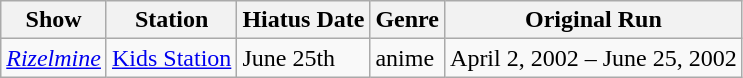<table class="wikitable sortable">
<tr>
<th>Show</th>
<th>Station</th>
<th>Hiatus Date</th>
<th>Genre</th>
<th>Original Run</th>
</tr>
<tr>
<td><em><a href='#'>Rizelmine</a></em></td>
<td><a href='#'>Kids Station</a></td>
<td>June 25th</td>
<td>anime</td>
<td>April 2, 2002 – June 25, 2002</td>
</tr>
</table>
